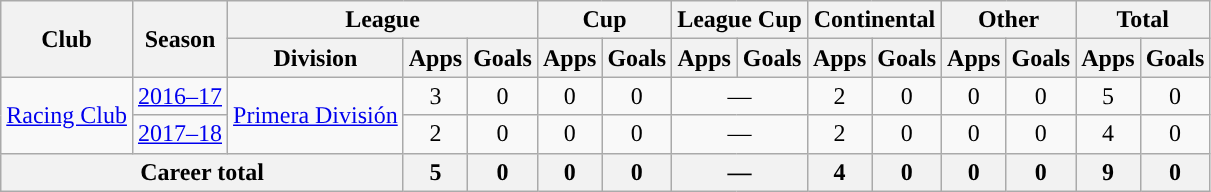<table class="wikitable" style="text-align:center">
<tr>
<th rowspan="2">Club</th>
<th rowspan="2">Season</th>
<th colspan="3">League</th>
<th colspan="2">Cup</th>
<th colspan="2">League Cup</th>
<th colspan="2">Continental</th>
<th colspan="2">Other</th>
<th colspan="2">Total</th>
</tr>
<tr>
<th>Division</th>
<th>Apps</th>
<th>Goals</th>
<th>Apps</th>
<th>Goals</th>
<th>Apps</th>
<th>Goals</th>
<th>Apps</th>
<th>Goals</th>
<th>Apps</th>
<th>Goals</th>
<th>Apps</th>
<th>Goals</th>
</tr>
<tr>
<td rowspan="2"><a href='#'>Racing Club</a></td>
<td><a href='#'>2016–17</a></td>
<td rowspan="2"><a href='#'>Primera División</a></td>
<td>3</td>
<td>0</td>
<td>0</td>
<td>0</td>
<td colspan="2">—</td>
<td>2</td>
<td>0</td>
<td>0</td>
<td>0</td>
<td>5</td>
<td>0</td>
</tr>
<tr>
<td><a href='#'>2017–18</a></td>
<td>2</td>
<td>0</td>
<td>0</td>
<td>0</td>
<td colspan="2">—</td>
<td>2</td>
<td>0</td>
<td>0</td>
<td>0</td>
<td>4</td>
<td>0</td>
</tr>
<tr>
<th colspan="3">Career total</th>
<th>5</th>
<th>0</th>
<th>0</th>
<th>0</th>
<th colspan="2">—</th>
<th>4</th>
<th>0</th>
<th>0</th>
<th>0</th>
<th>9</th>
<th>0</th>
</tr>
</table>
